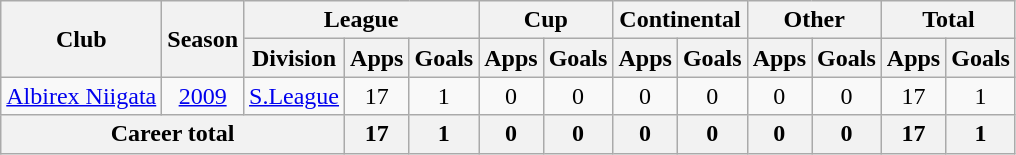<table class="wikitable" style="text-align: center">
<tr>
<th rowspan="2">Club</th>
<th rowspan="2">Season</th>
<th colspan="3">League</th>
<th colspan="2">Cup</th>
<th colspan="2">Continental</th>
<th colspan="2">Other</th>
<th colspan="2">Total</th>
</tr>
<tr>
<th>Division</th>
<th>Apps</th>
<th>Goals</th>
<th>Apps</th>
<th>Goals</th>
<th>Apps</th>
<th>Goals</th>
<th>Apps</th>
<th>Goals</th>
<th>Apps</th>
<th>Goals</th>
</tr>
<tr>
<td><a href='#'>Albirex Niigata</a></td>
<td><a href='#'>2009</a></td>
<td><a href='#'>S.League</a></td>
<td>17</td>
<td>1</td>
<td>0</td>
<td>0</td>
<td>0</td>
<td>0</td>
<td>0</td>
<td>0</td>
<td>17</td>
<td>1</td>
</tr>
<tr>
<th colspan=3>Career total</th>
<th>17</th>
<th>1</th>
<th>0</th>
<th>0</th>
<th>0</th>
<th>0</th>
<th>0</th>
<th>0</th>
<th>17</th>
<th>1</th>
</tr>
</table>
